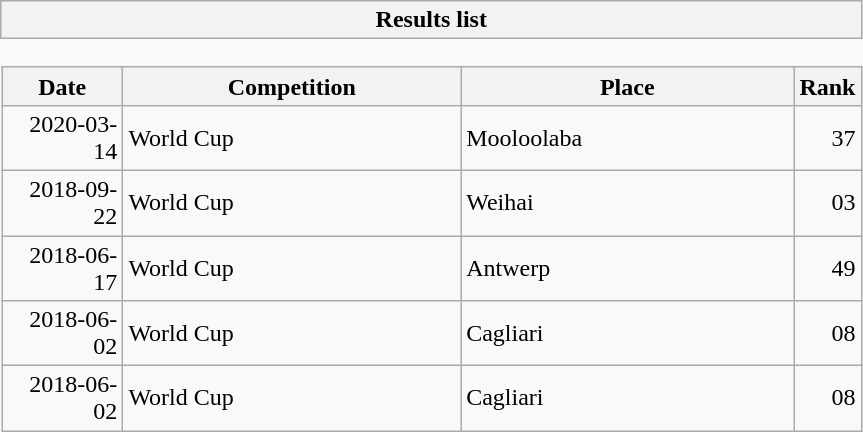<table class="wikitable collapsible collapsed" style="border:none; width:575px;">
<tr>
<th>Results list</th>
</tr>
<tr>
<td style="padding:0; border:none;"><br><table class="wikitable sortable" style="margin:0; width:100%">
<tr>
<th style="width: 6em;">Date</th>
<th style="width:300px">Competition</th>
<th style="width:300px">Place</th>
<th>Rank</th>
</tr>
<tr>
<td style="text-align:right">2020-03-14</td>
<td>World Cup</td>
<td>Mooloolaba</td>
<td style="text-align:right">37</td>
</tr>
<tr>
<td style="text-align:right">2018-09-22</td>
<td>World Cup</td>
<td>Weihai</td>
<td style="text-align:right">03</td>
</tr>
<tr>
<td style="text-align:right">2018-06-17</td>
<td>World Cup</td>
<td>Antwerp</td>
<td style="text-align:right">49</td>
</tr>
<tr>
<td style="text-align:right">2018-06-02</td>
<td>World Cup</td>
<td>Cagliari</td>
<td style="text-align:right">08</td>
</tr>
<tr>
<td style="text-align:right">2018-06-02</td>
<td>World Cup</td>
<td>Cagliari</td>
<td style="text-align:right">08</td>
</tr>
</table>
</td>
</tr>
</table>
